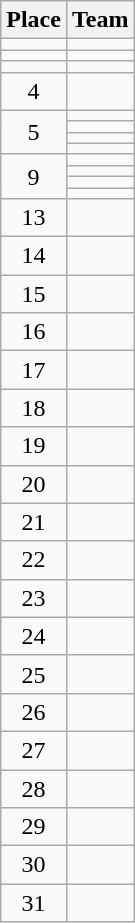<table class="wikitable">
<tr>
<th>Place</th>
<th>Team</th>
</tr>
<tr>
<td align=center></td>
<td></td>
</tr>
<tr>
<td align=center></td>
<td></td>
</tr>
<tr>
<td align=center></td>
<td></td>
</tr>
<tr>
<td align=center>4</td>
<td></td>
</tr>
<tr>
<td rowspan=4 align=center>5</td>
<td></td>
</tr>
<tr>
<td></td>
</tr>
<tr>
<td></td>
</tr>
<tr>
<td></td>
</tr>
<tr>
<td rowspan=4 align=center>9</td>
<td></td>
</tr>
<tr>
<td></td>
</tr>
<tr>
<td></td>
</tr>
<tr>
<td></td>
</tr>
<tr>
<td align=center>13</td>
<td></td>
</tr>
<tr>
<td align=center>14</td>
<td></td>
</tr>
<tr>
<td align=center>15</td>
<td></td>
</tr>
<tr>
<td align=center>16</td>
<td></td>
</tr>
<tr>
<td align=center>17</td>
<td></td>
</tr>
<tr>
<td align=center>18</td>
<td></td>
</tr>
<tr>
<td align=center>19</td>
<td></td>
</tr>
<tr>
<td align=center>20</td>
<td></td>
</tr>
<tr>
<td align=center>21</td>
<td></td>
</tr>
<tr>
<td align=center>22</td>
<td></td>
</tr>
<tr>
<td align=center>23</td>
<td></td>
</tr>
<tr>
<td align=center>24</td>
<td></td>
</tr>
<tr>
<td align=center>25</td>
<td></td>
</tr>
<tr>
<td align=center>26</td>
<td></td>
</tr>
<tr>
<td align=center>27</td>
<td></td>
</tr>
<tr>
<td align=center>28</td>
<td></td>
</tr>
<tr>
<td align=center>29</td>
<td></td>
</tr>
<tr>
<td align=center>30</td>
<td></td>
</tr>
<tr>
<td align=center>31</td>
<td></td>
</tr>
</table>
